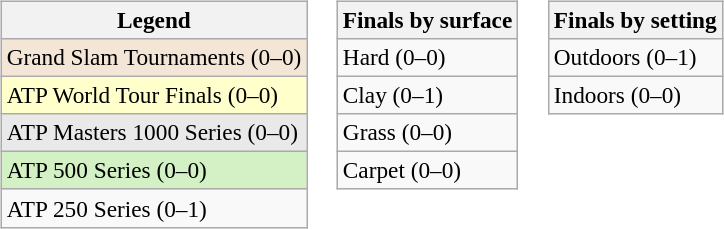<table>
<tr valign=top>
<td><br><table class=wikitable style=font-size:97%>
<tr>
<th>Legend</th>
</tr>
<tr style="background:#f3e6d7;">
<td>Grand Slam Tournaments (0–0)</td>
</tr>
<tr style="background:#ffc;">
<td>ATP World Tour Finals (0–0)</td>
</tr>
<tr style="background:#e9e9e9;">
<td>ATP Masters 1000 Series (0–0)</td>
</tr>
<tr style="background:#d4f1c5;">
<td>ATP 500 Series (0–0)</td>
</tr>
<tr>
<td>ATP 250 Series (0–1)</td>
</tr>
</table>
</td>
<td><br><table class=wikitable style=font-size:97%>
<tr>
<th>Finals by surface</th>
</tr>
<tr>
<td>Hard (0–0)</td>
</tr>
<tr>
<td>Clay (0–1)</td>
</tr>
<tr>
<td>Grass (0–0)</td>
</tr>
<tr>
<td>Carpet (0–0)</td>
</tr>
</table>
</td>
<td><br><table class=wikitable style=font-size:97%>
<tr>
<th>Finals by setting</th>
</tr>
<tr>
<td>Outdoors (0–1)</td>
</tr>
<tr>
<td>Indoors (0–0)</td>
</tr>
</table>
</td>
</tr>
</table>
